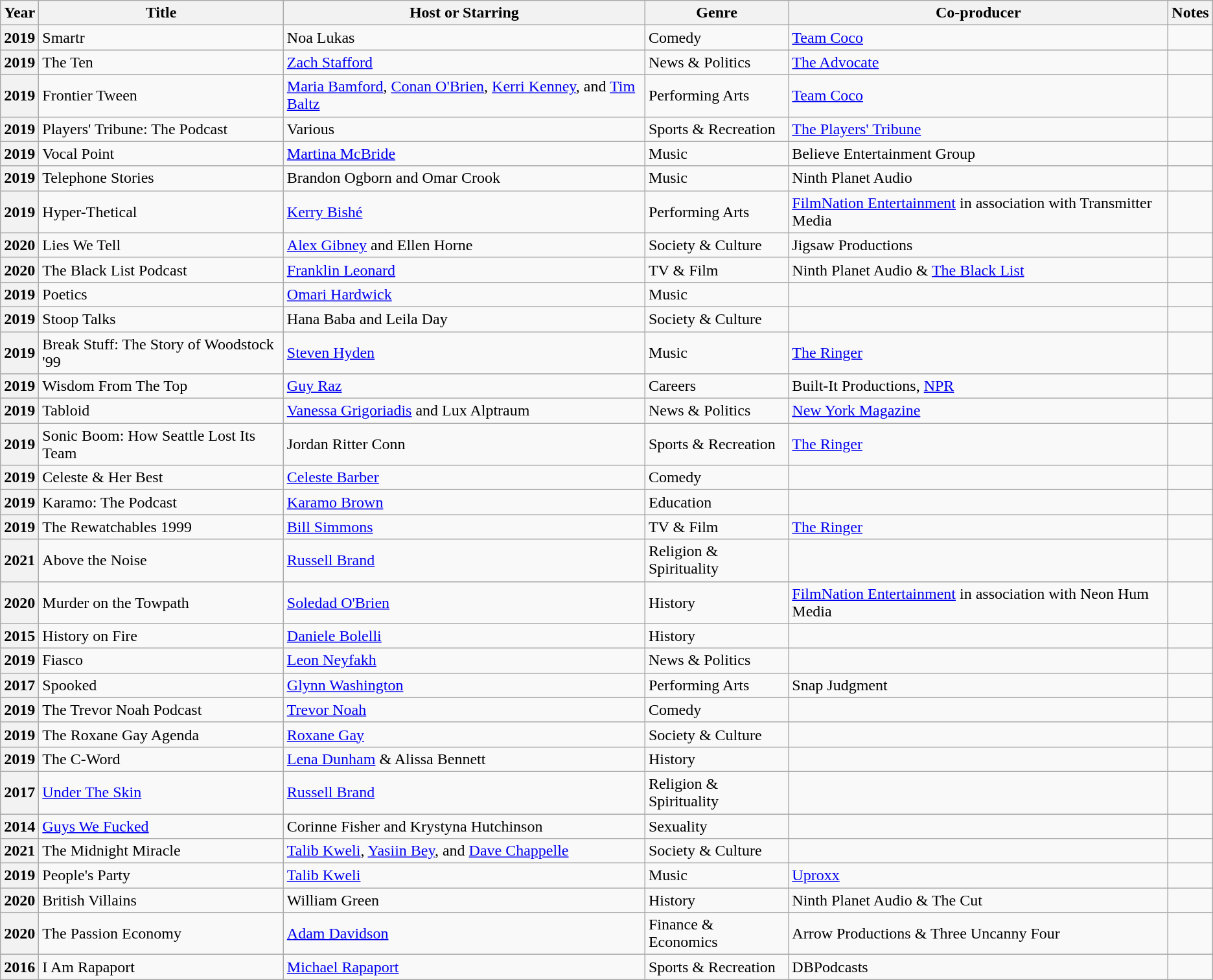<table class="wikitable sortable plainrowheaders">
<tr>
<th scope="col">Year</th>
<th scope="col">Title</th>
<th scope="col">Host or Starring</th>
<th>Genre</th>
<th>Co-producer</th>
<th scope="col" class="unsortable">Notes</th>
</tr>
<tr>
<th scope="row" align="center">2019</th>
<td>Smartr</td>
<td>Noa Lukas</td>
<td>Comedy</td>
<td><a href='#'>Team Coco</a></td>
<td></td>
</tr>
<tr>
<th scope="row" align="center">2019</th>
<td>The Ten</td>
<td><a href='#'>Zach Stafford</a></td>
<td>News & Politics</td>
<td><a href='#'>The Advocate</a></td>
<td></td>
</tr>
<tr>
<th scope="row"  align="center">2019</th>
<td>Frontier Tween</td>
<td><a href='#'>Maria Bamford</a>, <a href='#'>Conan O'Brien</a>, <a href='#'>Kerri Kenney</a>, and <a href='#'>Tim Baltz</a></td>
<td>Performing Arts</td>
<td><a href='#'>Team Coco</a></td>
<td></td>
</tr>
<tr>
<th scope="row" align="center">2019</th>
<td>Players' Tribune: The Podcast</td>
<td>Various</td>
<td>Sports & Recreation</td>
<td><a href='#'>The Players' Tribune</a></td>
<td></td>
</tr>
<tr>
<th scope="row" align="center">2019</th>
<td>Vocal Point</td>
<td><a href='#'>Martina McBride</a></td>
<td>Music</td>
<td>Believe Entertainment Group</td>
<td></td>
</tr>
<tr>
<th scope="row" align="center">2019</th>
<td>Telephone Stories</td>
<td>Brandon Ogborn and Omar Crook</td>
<td>Music</td>
<td>Ninth Planet Audio</td>
<td></td>
</tr>
<tr>
<th scope="row" align="center">2019</th>
<td>Hyper-Thetical</td>
<td><a href='#'>Kerry Bishé</a></td>
<td>Performing Arts</td>
<td><a href='#'>FilmNation Entertainment</a> in association with Transmitter Media</td>
<td></td>
</tr>
<tr>
<th scope="row" align="center">2020</th>
<td>Lies We Tell</td>
<td><a href='#'>Alex Gibney</a> and Ellen Horne</td>
<td>Society & Culture</td>
<td>Jigsaw Productions</td>
<td></td>
</tr>
<tr>
<th scope="row" align="center">2020</th>
<td>The Black List Podcast</td>
<td><a href='#'>Franklin Leonard</a></td>
<td>TV & Film</td>
<td>Ninth Planet Audio & <a href='#'>The Black List</a></td>
<td></td>
</tr>
<tr>
<th scope="row" align="center">2019</th>
<td>Poetics</td>
<td><a href='#'>Omari Hardwick</a></td>
<td>Music</td>
<td></td>
<td></td>
</tr>
<tr>
<th scope="row" align="center">2019</th>
<td>Stoop Talks</td>
<td>Hana Baba and Leila Day</td>
<td>Society & Culture</td>
<td></td>
<td></td>
</tr>
<tr>
<th scope="row"  align="center">2019</th>
<td>Break Stuff: The Story of Woodstock '99</td>
<td><a href='#'>Steven Hyden</a></td>
<td>Music</td>
<td><a href='#'>The Ringer</a></td>
<td></td>
</tr>
<tr>
<th scope="row"  align="center">2019</th>
<td>Wisdom From The Top</td>
<td><a href='#'>Guy Raz</a></td>
<td>Careers</td>
<td>Built-It Productions, <a href='#'>NPR</a></td>
<td></td>
</tr>
<tr>
<th scope="row"  align="center">2019</th>
<td>Tabloid</td>
<td><a href='#'>Vanessa Grigoriadis</a> and Lux Alptraum</td>
<td>News & Politics</td>
<td><a href='#'>New York Magazine</a></td>
<td></td>
</tr>
<tr>
<th scope="row"  align="center">2019</th>
<td>Sonic Boom: How Seattle Lost Its Team</td>
<td>Jordan Ritter Conn</td>
<td>Sports & Recreation</td>
<td><a href='#'>The Ringer</a></td>
<td></td>
</tr>
<tr>
<th scope="row"  align="center">2019</th>
<td>Celeste & Her Best</td>
<td><a href='#'>Celeste Barber</a></td>
<td>Comedy</td>
<td></td>
<td></td>
</tr>
<tr>
<th scope="row"  align="center">2019</th>
<td>Karamo: The Podcast</td>
<td><a href='#'>Karamo Brown</a></td>
<td>Education</td>
<td></td>
<td></td>
</tr>
<tr>
<th scope="row"  align="center">2019</th>
<td>The Rewatchables 1999</td>
<td><a href='#'>Bill Simmons</a></td>
<td>TV & Film</td>
<td><a href='#'>The Ringer</a></td>
<td></td>
</tr>
<tr>
<th scope="row"  align="center">2021</th>
<td>Above the Noise</td>
<td><a href='#'>Russell Brand</a></td>
<td>Religion & Spirituality</td>
<td></td>
<td></td>
</tr>
<tr>
<th scope="row"  align="center">2020</th>
<td>Murder on the Towpath</td>
<td><a href='#'>Soledad O'Brien</a></td>
<td>History</td>
<td><a href='#'>FilmNation Entertainment</a> in association with Neon Hum Media</td>
<td></td>
</tr>
<tr>
<th scope="row"  align="center">2015</th>
<td>History on Fire</td>
<td><a href='#'>Daniele Bolelli</a></td>
<td>History</td>
<td></td>
<td></td>
</tr>
<tr>
<th scope="row"  align="center">2019</th>
<td>Fiasco</td>
<td><a href='#'>Leon Neyfakh</a></td>
<td>News & Politics</td>
<td></td>
<td></td>
</tr>
<tr>
<th scope="row"  align="center">2017</th>
<td>Spooked</td>
<td><a href='#'>Glynn Washington</a></td>
<td>Performing Arts</td>
<td>Snap Judgment</td>
<td></td>
</tr>
<tr>
<th scope="row"  align="center">2019</th>
<td>The Trevor Noah Podcast</td>
<td><a href='#'>Trevor Noah</a></td>
<td>Comedy</td>
<td></td>
<td></td>
</tr>
<tr>
<th scope="row"  align="center">2019</th>
<td>The Roxane Gay Agenda</td>
<td><a href='#'>Roxane Gay</a></td>
<td>Society & Culture</td>
<td></td>
<td></td>
</tr>
<tr>
<th scope="row"  align="center">2019</th>
<td>The C-Word</td>
<td><a href='#'>Lena Dunham</a> & Alissa Bennett</td>
<td>History</td>
<td></td>
<td></td>
</tr>
<tr>
<th scope="row"  align="center">2017</th>
<td><a href='#'>Under The Skin</a></td>
<td><a href='#'>Russell Brand</a></td>
<td>Religion & Spirituality</td>
<td></td>
<td></td>
</tr>
<tr>
<th scope="row"  align="center">2014</th>
<td><a href='#'>Guys We Fucked</a></td>
<td>Corinne Fisher and Krystyna Hutchinson</td>
<td>Sexuality</td>
<td></td>
<td></td>
</tr>
<tr>
<th scope="row"  align="center">2021</th>
<td>The Midnight Miracle</td>
<td><a href='#'>Talib Kweli</a>, <a href='#'>Yasiin Bey</a>, and <a href='#'>Dave Chappelle</a></td>
<td>Society & Culture</td>
<td></td>
<td></td>
</tr>
<tr>
<th scope="row"  align="center">2019</th>
<td>People's Party</td>
<td><a href='#'>Talib Kweli</a></td>
<td>Music</td>
<td><a href='#'>Uproxx</a></td>
<td></td>
</tr>
<tr>
<th scope="row"  align="center">2020</th>
<td>British Villains</td>
<td>William Green</td>
<td>History</td>
<td>Ninth Planet Audio & The Cut</td>
<td></td>
</tr>
<tr>
<th scope="row"  align="center">2020</th>
<td>The Passion Economy</td>
<td><a href='#'>Adam Davidson</a></td>
<td>Finance & Economics</td>
<td>Arrow Productions & Three Uncanny Four</td>
<td></td>
</tr>
<tr>
<th scope="row"  align="center">2016</th>
<td>I Am Rapaport</td>
<td><a href='#'>Michael Rapaport</a></td>
<td>Sports & Recreation</td>
<td>DBPodcasts</td>
<td></td>
</tr>
</table>
